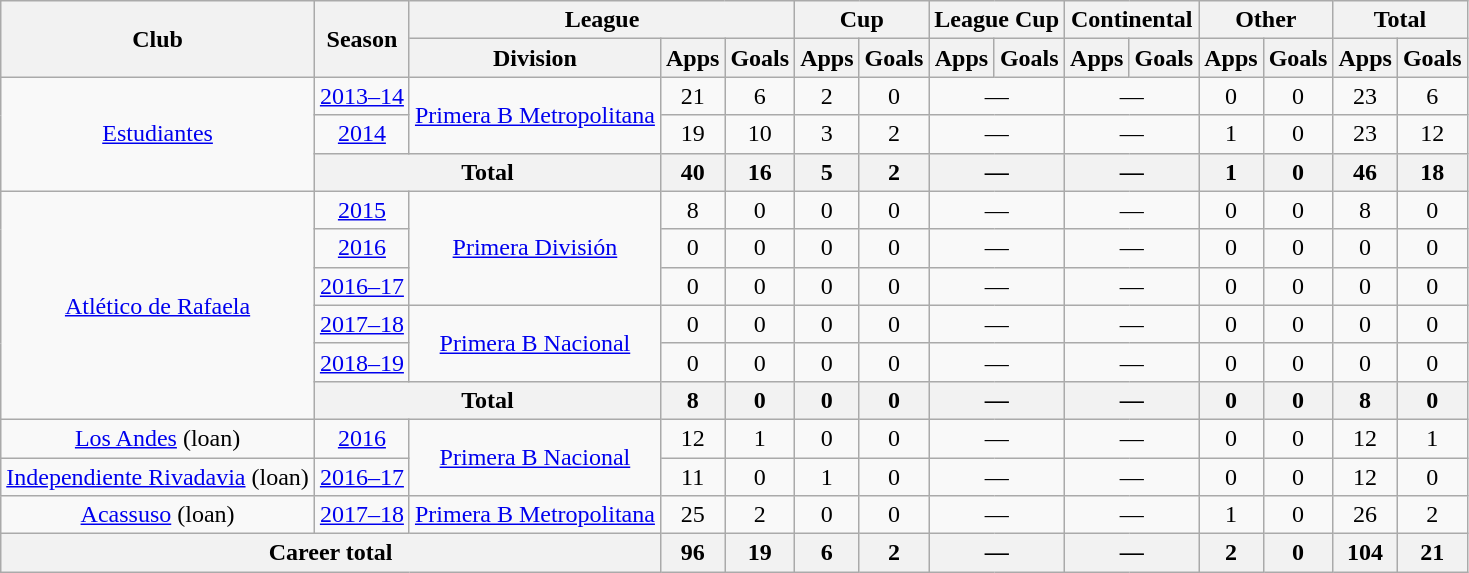<table class="wikitable" style="text-align:center">
<tr>
<th rowspan="2">Club</th>
<th rowspan="2">Season</th>
<th colspan="3">League</th>
<th colspan="2">Cup</th>
<th colspan="2">League Cup</th>
<th colspan="2">Continental</th>
<th colspan="2">Other</th>
<th colspan="2">Total</th>
</tr>
<tr>
<th>Division</th>
<th>Apps</th>
<th>Goals</th>
<th>Apps</th>
<th>Goals</th>
<th>Apps</th>
<th>Goals</th>
<th>Apps</th>
<th>Goals</th>
<th>Apps</th>
<th>Goals</th>
<th>Apps</th>
<th>Goals</th>
</tr>
<tr>
<td rowspan="3"><a href='#'>Estudiantes</a></td>
<td><a href='#'>2013–14</a></td>
<td rowspan="2"><a href='#'>Primera B Metropolitana</a></td>
<td>21</td>
<td>6</td>
<td>2</td>
<td>0</td>
<td colspan="2">—</td>
<td colspan="2">—</td>
<td>0</td>
<td>0</td>
<td>23</td>
<td>6</td>
</tr>
<tr>
<td><a href='#'>2014</a></td>
<td>19</td>
<td>10</td>
<td>3</td>
<td>2</td>
<td colspan="2">—</td>
<td colspan="2">—</td>
<td>1</td>
<td>0</td>
<td>23</td>
<td>12</td>
</tr>
<tr>
<th colspan="2">Total</th>
<th>40</th>
<th>16</th>
<th>5</th>
<th>2</th>
<th colspan="2">—</th>
<th colspan="2">—</th>
<th>1</th>
<th>0</th>
<th>46</th>
<th>18</th>
</tr>
<tr>
<td rowspan="6"><a href='#'>Atlético de Rafaela</a></td>
<td><a href='#'>2015</a></td>
<td rowspan="3"><a href='#'>Primera División</a></td>
<td>8</td>
<td>0</td>
<td>0</td>
<td>0</td>
<td colspan="2">—</td>
<td colspan="2">—</td>
<td>0</td>
<td>0</td>
<td>8</td>
<td>0</td>
</tr>
<tr>
<td><a href='#'>2016</a></td>
<td>0</td>
<td>0</td>
<td>0</td>
<td>0</td>
<td colspan="2">—</td>
<td colspan="2">—</td>
<td>0</td>
<td>0</td>
<td>0</td>
<td>0</td>
</tr>
<tr>
<td><a href='#'>2016–17</a></td>
<td>0</td>
<td>0</td>
<td>0</td>
<td>0</td>
<td colspan="2">—</td>
<td colspan="2">—</td>
<td>0</td>
<td>0</td>
<td>0</td>
<td>0</td>
</tr>
<tr>
<td><a href='#'>2017–18</a></td>
<td rowspan="2"><a href='#'>Primera B Nacional</a></td>
<td>0</td>
<td>0</td>
<td>0</td>
<td>0</td>
<td colspan="2">—</td>
<td colspan="2">—</td>
<td>0</td>
<td>0</td>
<td>0</td>
<td>0</td>
</tr>
<tr>
<td><a href='#'>2018–19</a></td>
<td>0</td>
<td>0</td>
<td>0</td>
<td>0</td>
<td colspan="2">—</td>
<td colspan="2">—</td>
<td>0</td>
<td>0</td>
<td>0</td>
<td>0</td>
</tr>
<tr>
<th colspan="2">Total</th>
<th>8</th>
<th>0</th>
<th>0</th>
<th>0</th>
<th colspan="2">—</th>
<th colspan="2">—</th>
<th>0</th>
<th>0</th>
<th>8</th>
<th>0</th>
</tr>
<tr>
<td rowspan="1"><a href='#'>Los Andes</a> (loan)</td>
<td><a href='#'>2016</a></td>
<td rowspan="2"><a href='#'>Primera B Nacional</a></td>
<td>12</td>
<td>1</td>
<td>0</td>
<td>0</td>
<td colspan="2">—</td>
<td colspan="2">—</td>
<td>0</td>
<td>0</td>
<td>12</td>
<td>1</td>
</tr>
<tr>
<td rowspan="1"><a href='#'>Independiente Rivadavia</a> (loan)</td>
<td><a href='#'>2016–17</a></td>
<td>11</td>
<td>0</td>
<td>1</td>
<td>0</td>
<td colspan="2">—</td>
<td colspan="2">—</td>
<td>0</td>
<td>0</td>
<td>12</td>
<td>0</td>
</tr>
<tr>
<td rowspan="1"><a href='#'>Acassuso</a> (loan)</td>
<td><a href='#'>2017–18</a></td>
<td rowspan="1"><a href='#'>Primera B Metropolitana</a></td>
<td>25</td>
<td>2</td>
<td>0</td>
<td>0</td>
<td colspan="2">—</td>
<td colspan="2">—</td>
<td>1</td>
<td>0</td>
<td>26</td>
<td>2</td>
</tr>
<tr>
<th colspan="3">Career total</th>
<th>96</th>
<th>19</th>
<th>6</th>
<th>2</th>
<th colspan="2">—</th>
<th colspan="2">—</th>
<th>2</th>
<th>0</th>
<th>104</th>
<th>21</th>
</tr>
</table>
